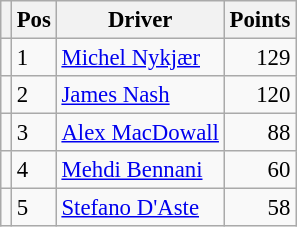<table class="wikitable" style="font-size: 95%;">
<tr>
<th></th>
<th>Pos</th>
<th>Driver</th>
<th>Points</th>
</tr>
<tr>
<td align="left"></td>
<td>1</td>
<td> <a href='#'>Michel Nykjær</a></td>
<td align="right">129</td>
</tr>
<tr>
<td align="left"></td>
<td>2</td>
<td> <a href='#'>James Nash</a></td>
<td align="right">120</td>
</tr>
<tr>
<td align="left"></td>
<td>3</td>
<td> <a href='#'>Alex MacDowall</a></td>
<td align="right">88</td>
</tr>
<tr>
<td align="left"></td>
<td>4</td>
<td> <a href='#'>Mehdi Bennani</a></td>
<td align="right">60</td>
</tr>
<tr>
<td align="left"></td>
<td>5</td>
<td> <a href='#'>Stefano D'Aste</a></td>
<td align="right">58</td>
</tr>
</table>
